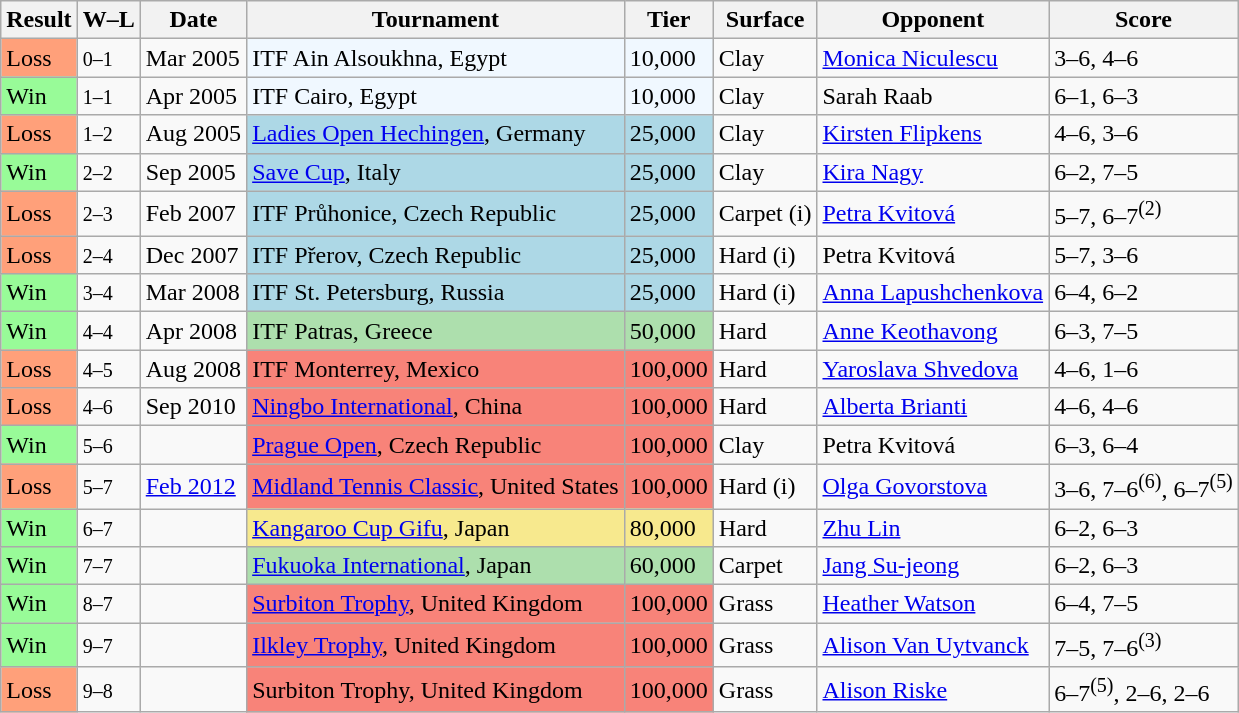<table class="sortable wikitable">
<tr>
<th>Result</th>
<th class="unsortable">W–L</th>
<th>Date</th>
<th>Tournament</th>
<th>Tier</th>
<th>Surface</th>
<th>Opponent</th>
<th class="unsortable">Score</th>
</tr>
<tr>
<td bgcolor=FFA07A>Loss</td>
<td><small>0–1</small></td>
<td>Mar 2005</td>
<td style="background:#f0f8ff;">ITF Ain Alsoukhna, Egypt</td>
<td style="background:#f0f8ff;">10,000</td>
<td>Clay</td>
<td> <a href='#'>Monica Niculescu</a></td>
<td>3–6, 4–6</td>
</tr>
<tr>
<td bgcolor=#98fb98>Win</td>
<td><small>1–1</small></td>
<td>Apr 2005</td>
<td style="background:#f0f8ff;">ITF Cairo, Egypt</td>
<td style="background:#f0f8ff;">10,000</td>
<td>Clay</td>
<td> Sarah Raab</td>
<td>6–1, 6–3</td>
</tr>
<tr>
<td bgcolor=FFA07A>Loss</td>
<td><small>1–2</small></td>
<td>Aug 2005</td>
<td style="background:lightblue;"><a href='#'>Ladies Open Hechingen</a>, Germany</td>
<td style="background:lightblue;">25,000</td>
<td>Clay</td>
<td> <a href='#'>Kirsten Flipkens</a></td>
<td>4–6, 3–6</td>
</tr>
<tr>
<td bgcolor=#98fb98>Win</td>
<td><small>2–2</small></td>
<td>Sep 2005</td>
<td style="background:lightblue;"><a href='#'>Save Cup</a>, Italy</td>
<td style="background:lightblue;">25,000</td>
<td>Clay</td>
<td> <a href='#'>Kira Nagy</a></td>
<td>6–2, 7–5</td>
</tr>
<tr>
<td bgcolor=FFA07A>Loss</td>
<td><small>2–3</small></td>
<td>Feb 2007</td>
<td style="background:lightblue;">ITF Průhonice, Czech Republic</td>
<td style="background:lightblue;">25,000</td>
<td>Carpet (i)</td>
<td> <a href='#'>Petra Kvitová</a></td>
<td>5–7, 6–7<sup>(2)</sup></td>
</tr>
<tr>
<td bgcolor=FFA07A>Loss</td>
<td><small>2–4</small></td>
<td>Dec 2007</td>
<td style="background:lightblue;">ITF Přerov, Czech Republic</td>
<td style="background:lightblue;">25,000</td>
<td>Hard (i)</td>
<td> Petra Kvitová</td>
<td>5–7, 3–6</td>
</tr>
<tr>
<td bgcolor=#98fb98>Win</td>
<td><small>3–4</small></td>
<td>Mar 2008</td>
<td style="background:lightblue;">ITF St. Petersburg, Russia</td>
<td style="background:lightblue;">25,000</td>
<td>Hard (i)</td>
<td> <a href='#'>Anna Lapushchenkova</a></td>
<td>6–4, 6–2</td>
</tr>
<tr>
<td bgcolor=#98fb98>Win</td>
<td><small>4–4</small></td>
<td>Apr 2008</td>
<td style="background:#ADDFAD;">ITF Patras, Greece</td>
<td style="background:#ADDFAD;">50,000</td>
<td>Hard</td>
<td> <a href='#'>Anne Keothavong</a></td>
<td>6–3, 7–5</td>
</tr>
<tr>
<td bgcolor=FFA07A>Loss</td>
<td><small>4–5</small></td>
<td>Aug 2008</td>
<td style="background:#F88379;">ITF Monterrey, Mexico</td>
<td style="background:#F88379;">100,000</td>
<td>Hard</td>
<td> <a href='#'>Yaroslava Shvedova</a></td>
<td>4–6, 1–6</td>
</tr>
<tr>
<td bgcolor=FFA07A>Loss</td>
<td><small>4–6</small></td>
<td>Sep 2010</td>
<td style="background:#F88379;"><a href='#'>Ningbo International</a>, China</td>
<td style="background:#F88379;">100,000</td>
<td>Hard</td>
<td> <a href='#'>Alberta Brianti</a></td>
<td>4–6, 4–6</td>
</tr>
<tr>
<td bgcolor=#98fb98>Win</td>
<td><small>5–6</small></td>
<td><a href='#'></a></td>
<td style="background:#F88379;"><a href='#'>Prague Open</a>, Czech Republic</td>
<td style="background:#F88379;">100,000</td>
<td>Clay</td>
<td> Petra Kvitová</td>
<td>6–3, 6–4</td>
</tr>
<tr>
<td bgcolor=FFA07A>Loss</td>
<td><small>5–7</small></td>
<td><a href='#'>Feb 2012</a></td>
<td style="background:#F88379;"><a href='#'>Midland Tennis Classic</a>, United States</td>
<td style="background:#F88379;">100,000</td>
<td>Hard (i)</td>
<td> <a href='#'>Olga Govorstova</a></td>
<td>3–6, 7–6<sup>(6)</sup>, 6–7<sup>(5)</sup></td>
</tr>
<tr>
<td bgcolor="#98fb98">Win</td>
<td><small>6–7</small></td>
<td><a href='#'></a></td>
<td style="background:#F7E98E;"><a href='#'>Kangaroo Cup Gifu</a>, Japan</td>
<td style="background:#F7E98E;">80,000</td>
<td>Hard</td>
<td> <a href='#'>Zhu Lin</a></td>
<td>6–2, 6–3</td>
</tr>
<tr>
<td bgcolor="#98fb98">Win</td>
<td><small>7–7</small></td>
<td><a href='#'></a></td>
<td style="background:#ADDFAD;"><a href='#'>Fukuoka International</a>, Japan</td>
<td style="background:#ADDFAD;">60,000</td>
<td>Carpet</td>
<td> <a href='#'>Jang Su-jeong</a></td>
<td>6–2, 6–3</td>
</tr>
<tr>
<td bgcolor="#98fb98">Win</td>
<td><small>8–7</small></td>
<td><a href='#'></a></td>
<td style="background:#F88379;"><a href='#'>Surbiton Trophy</a>, United Kingdom</td>
<td style="background:#F88379;">100,000</td>
<td>Grass</td>
<td> <a href='#'>Heather Watson</a></td>
<td>6–4, 7–5</td>
</tr>
<tr>
<td bgcolor="#98fb98">Win</td>
<td><small>9–7</small></td>
<td><a href='#'></a></td>
<td style="background:#F88379;"><a href='#'>Ilkley Trophy</a>, United Kingdom</td>
<td style="background:#F88379;">100,000</td>
<td>Grass</td>
<td> <a href='#'>Alison Van Uytvanck</a></td>
<td>7–5, 7–6<sup>(3)</sup></td>
</tr>
<tr>
<td bgcolor="FFA07A">Loss</td>
<td><small>9–8</small></td>
<td><a href='#'></a></td>
<td style="background:#F88379;">Surbiton Trophy, United Kingdom</td>
<td style="background:#F88379;">100,000</td>
<td>Grass</td>
<td> <a href='#'>Alison Riske</a></td>
<td>6–7<sup>(5)</sup>, 2–6, 2–6</td>
</tr>
</table>
